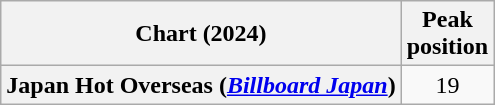<table class="wikitable plainrowheaders" style="text-align:center">
<tr>
<th scope="col">Chart (2024)</th>
<th scope="col">Peak<br>position</th>
</tr>
<tr>
<th scope="row">Japan Hot Overseas (<em><a href='#'>Billboard Japan</a></em>)</th>
<td>19</td>
</tr>
</table>
